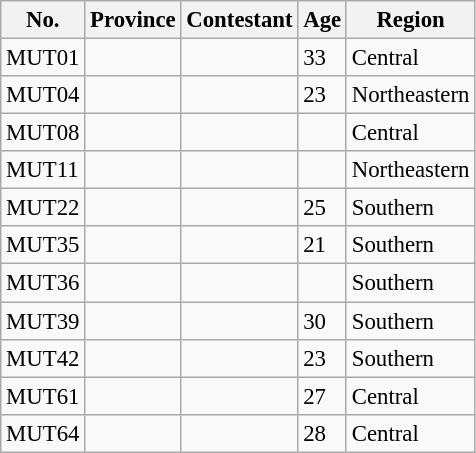<table class="wikitable sortable" style="font-size:95%;">
<tr>
<th>No.</th>
<th>Province</th>
<th>Contestant</th>
<th>Age</th>
<th>Region</th>
</tr>
<tr>
<td>MUT01</td>
<td></td>
<td></td>
<td>33</td>
<td>Central</td>
</tr>
<tr>
<td>MUT04</td>
<td></td>
<td></td>
<td>23</td>
<td>Northeastern</td>
</tr>
<tr>
<td>MUT08</td>
<td></td>
<td></td>
<td></td>
<td>Central</td>
</tr>
<tr>
<td>MUT11</td>
<td></td>
<td></td>
<td></td>
<td>Northeastern</td>
</tr>
<tr>
<td>MUT22</td>
<td></td>
<td></td>
<td>25</td>
<td>Southern</td>
</tr>
<tr>
<td>MUT35</td>
<td></td>
<td></td>
<td>21</td>
<td>Southern</td>
</tr>
<tr>
<td>MUT36</td>
<td></td>
<td></td>
<td></td>
<td>Southern</td>
</tr>
<tr>
<td>MUT39</td>
<td></td>
<td></td>
<td>30</td>
<td>Southern</td>
</tr>
<tr>
<td>MUT42</td>
<td></td>
<td></td>
<td>23</td>
<td>Southern</td>
</tr>
<tr>
<td>MUT61</td>
<td></td>
<td></td>
<td>27</td>
<td>Central</td>
</tr>
<tr>
<td>MUT64</td>
<td></td>
<td></td>
<td>28</td>
<td>Central</td>
</tr>
</table>
